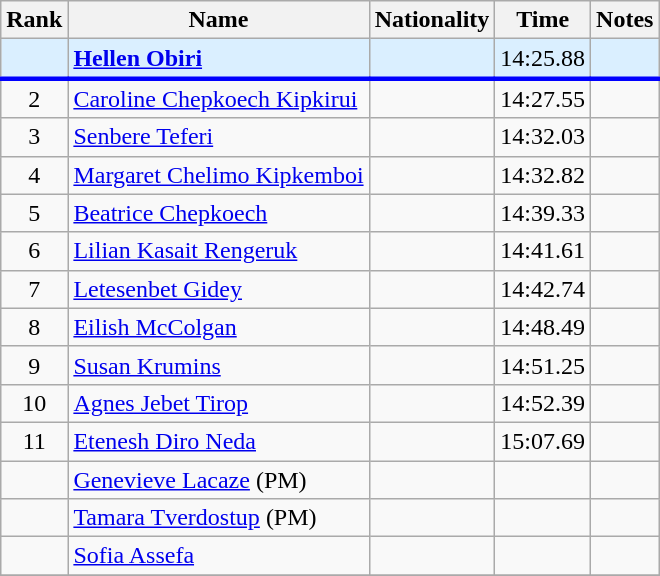<table class="wikitable sortable" style="text-align:center">
<tr>
<th>Rank</th>
<th>Name</th>
<th>Nationality</th>
<th>Time</th>
<th>Notes</th>
</tr>
<tr bgcolor=#daefff>
<td></td>
<td align=left><strong><a href='#'>Hellen Obiri</a></strong></td>
<td align=left><strong></strong></td>
<td>14:25.88</td>
<td></td>
</tr>
<tr style="border-top:3px solid blue;">
<td>2</td>
<td align=left><a href='#'>Caroline Chepkoech Kipkirui</a></td>
<td align=left></td>
<td>14:27.55</td>
<td></td>
</tr>
<tr>
<td>3</td>
<td align=left><a href='#'>Senbere Teferi</a></td>
<td align=left></td>
<td>14:32.03</td>
<td></td>
</tr>
<tr>
<td>4</td>
<td align=left><a href='#'>Margaret Chelimo Kipkemboi</a></td>
<td align=left></td>
<td>14:32.82</td>
<td></td>
</tr>
<tr>
<td>5</td>
<td align=left><a href='#'>Beatrice Chepkoech</a></td>
<td align=left></td>
<td>14:39.33</td>
<td></td>
</tr>
<tr>
<td>6</td>
<td align=left><a href='#'>Lilian Kasait Rengeruk</a></td>
<td align=left></td>
<td>14:41.61</td>
<td></td>
</tr>
<tr>
<td>7</td>
<td align=left><a href='#'>Letesenbet Gidey</a></td>
<td align=left></td>
<td>14:42.74</td>
<td></td>
</tr>
<tr>
<td>8</td>
<td align=left><a href='#'>Eilish McColgan</a></td>
<td align=left></td>
<td>14:48.49</td>
<td></td>
</tr>
<tr>
<td>9</td>
<td align=left><a href='#'>Susan Krumins</a></td>
<td align=left></td>
<td>14:51.25</td>
<td></td>
</tr>
<tr>
<td>10</td>
<td align=left><a href='#'>Agnes Jebet Tirop</a></td>
<td align=left></td>
<td>14:52.39</td>
<td></td>
</tr>
<tr>
<td>11</td>
<td align=left><a href='#'>Etenesh Diro Neda</a></td>
<td align=left></td>
<td>15:07.69</td>
<td></td>
</tr>
<tr>
<td></td>
<td align=left><a href='#'>Genevieve Lacaze</a> (PM)</td>
<td align=left></td>
<td></td>
<td></td>
</tr>
<tr>
<td></td>
<td align=left><a href='#'>Tamara Tverdostup</a> (PM)</td>
<td align=left></td>
<td></td>
<td></td>
</tr>
<tr>
<td></td>
<td align=left><a href='#'>Sofia Assefa</a></td>
<td align=left></td>
<td></td>
<td></td>
</tr>
<tr>
</tr>
</table>
